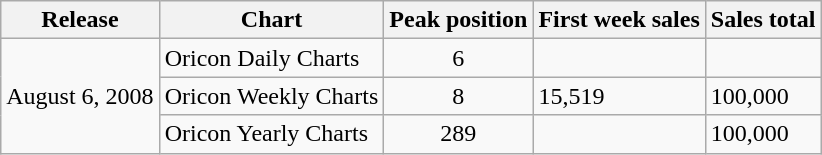<table class="wikitable">
<tr>
<th>Release</th>
<th>Chart</th>
<th>Peak position</th>
<th>First week sales</th>
<th>Sales total</th>
</tr>
<tr>
<td rowspan="4">August 6, 2008</td>
<td>Oricon Daily Charts</td>
<td style="text-align:center;">6</td>
<td></td>
<td></td>
</tr>
<tr>
<td>Oricon Weekly Charts</td>
<td style="text-align:center;">8</td>
<td>15,519</td>
<td>100,000</td>
</tr>
<tr>
<td>Oricon Yearly Charts</td>
<td style="text-align:center;">289</td>
<td></td>
<td>100,000</td>
</tr>
</table>
